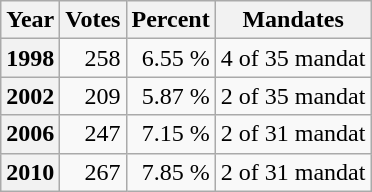<table class="wikitable">
<tr>
<th>Year</th>
<th>Votes</th>
<th>Percent</th>
<th>Mandates</th>
</tr>
<tr>
<th>1998</th>
<td style="text-align: right;">258</td>
<td style="text-align: right;">6.55 %</td>
<td>4 of 35 mandat</td>
</tr>
<tr>
<th>2002</th>
<td style="text-align: right;">209</td>
<td style="text-align: right;">5.87 %</td>
<td>2 of 35 mandat</td>
</tr>
<tr>
<th>2006</th>
<td style="text-align: right;">247</td>
<td style="text-align: right;">7.15 %</td>
<td>2 of 31 mandat</td>
</tr>
<tr>
<th>2010</th>
<td style="text-align: right;">267</td>
<td style="text-align: right;">7.85 %</td>
<td>2 of 31 mandat</td>
</tr>
</table>
